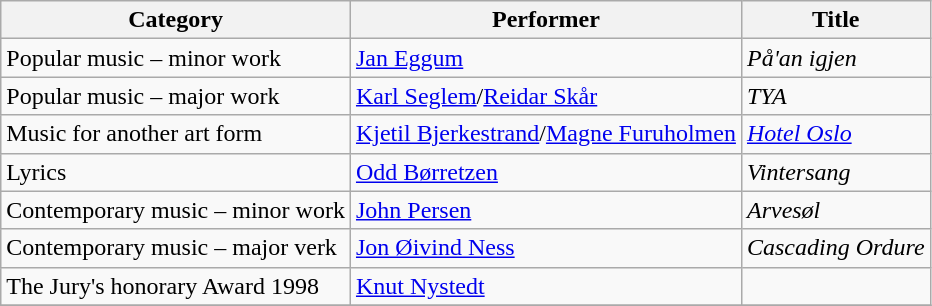<table class="wikitable">
<tr>
<th>Category</th>
<th>Performer</th>
<th>Title</th>
</tr>
<tr -->
<td>Popular music – minor work</td>
<td><a href='#'>Jan Eggum</a></td>
<td><em>På'an igjen</em></td>
</tr>
<tr -->
<td>Popular music – major work</td>
<td><a href='#'>Karl Seglem</a>/<a href='#'>Reidar Skår</a></td>
<td><em>TYA</em></td>
</tr>
<tr -->
<td>Music for another art form</td>
<td><a href='#'>Kjetil Bjerkestrand</a>/<a href='#'>Magne Furuholmen</a></td>
<td><em><a href='#'>Hotel Oslo</a></em></td>
</tr>
<tr -->
<td>Lyrics</td>
<td><a href='#'>Odd Børretzen</a></td>
<td><em>Vintersang</em></td>
</tr>
<tr -->
<td>Contemporary music – minor work</td>
<td><a href='#'>John Persen</a></td>
<td><em>Arvesøl</em></td>
</tr>
<tr -->
<td>Contemporary music – major verk</td>
<td><a href='#'>Jon Øivind Ness</a></td>
<td><em>Cascading Ordure</em></td>
</tr>
<tr -->
<td>The Jury's honorary Award 1998</td>
<td><a href='#'>Knut Nystedt</a></td>
<td></td>
</tr>
<tr -->
</tr>
</table>
